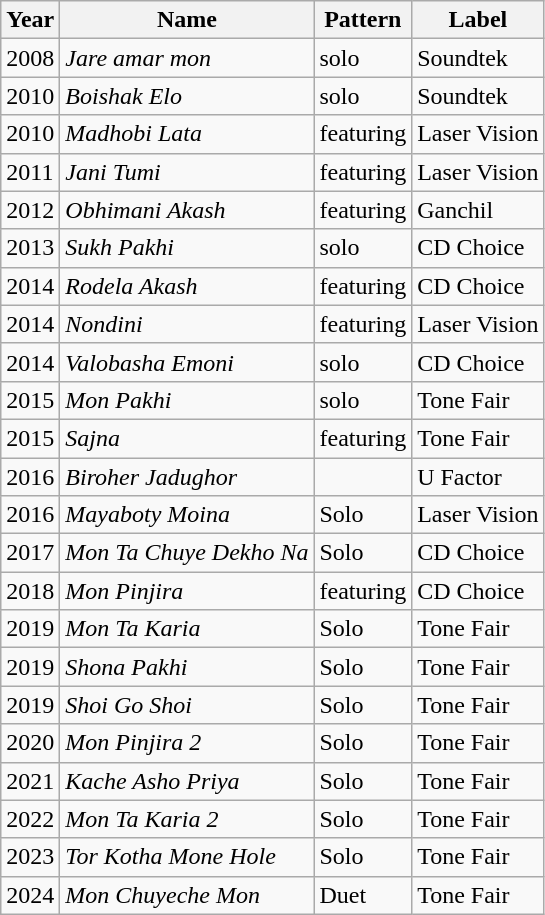<table class="wikitable sortable">
<tr>
<th>Year</th>
<th>Name</th>
<th>Pattern</th>
<th>Label</th>
</tr>
<tr>
<td>2008</td>
<td><em>Jare amar mon</em></td>
<td>solo</td>
<td>Soundtek</td>
</tr>
<tr>
<td>2010</td>
<td><em>Boishak Elo</em></td>
<td>solo</td>
<td>Soundtek</td>
</tr>
<tr>
<td>2010</td>
<td><em>Madhobi Lata</em></td>
<td>featuring</td>
<td>Laser Vision</td>
</tr>
<tr>
<td>2011</td>
<td><em>Jani Tumi</em></td>
<td>featuring</td>
<td>Laser Vision</td>
</tr>
<tr>
<td>2012</td>
<td><em>Obhimani Akash</em></td>
<td>featuring</td>
<td>Ganchil</td>
</tr>
<tr>
<td>2013</td>
<td><em>Sukh Pakhi</em></td>
<td>solo</td>
<td>CD Choice</td>
</tr>
<tr>
<td>2014</td>
<td><em>Rodela Akash</em></td>
<td>featuring</td>
<td>CD Choice</td>
</tr>
<tr>
<td>2014</td>
<td><em>Nondini</em></td>
<td>featuring</td>
<td>Laser Vision</td>
</tr>
<tr>
<td>2014</td>
<td><em>Valobasha Emoni</em></td>
<td>solo</td>
<td>CD Choice</td>
</tr>
<tr>
<td>2015</td>
<td><em>Mon Pakhi</em></td>
<td>solo</td>
<td>Tone Fair</td>
</tr>
<tr>
<td>2015</td>
<td><em>Sajna</em></td>
<td>featuring</td>
<td>Tone Fair</td>
</tr>
<tr>
<td>2016</td>
<td><em>Biroher Jadughor</em></td>
<td></td>
<td>U Factor</td>
</tr>
<tr>
<td>2016</td>
<td><em>Mayaboty Moina</em></td>
<td>Solo</td>
<td>Laser Vision</td>
</tr>
<tr>
<td>2017</td>
<td><em>Mon Ta Chuye Dekho Na</em></td>
<td>Solo</td>
<td>CD Choice</td>
</tr>
<tr>
<td>2018</td>
<td><em>Mon Pinjira</em></td>
<td>featuring</td>
<td>CD Choice</td>
</tr>
<tr>
<td>2019</td>
<td><em>Mon Ta Karia</em></td>
<td>Solo</td>
<td>Tone Fair</td>
</tr>
<tr>
<td>2019</td>
<td><em>Shona Pakhi</em></td>
<td>Solo</td>
<td>Tone Fair</td>
</tr>
<tr>
<td>2019</td>
<td><em>Shoi Go Shoi</em></td>
<td>Solo</td>
<td>Tone Fair</td>
</tr>
<tr>
<td>2020</td>
<td><em>Mon Pinjira 2</em></td>
<td>Solo</td>
<td>Tone Fair</td>
</tr>
<tr>
<td>2021</td>
<td><em>Kache Asho Priya</em></td>
<td>Solo</td>
<td>Tone Fair</td>
</tr>
<tr>
<td>2022</td>
<td><em>Mon Ta Karia 2</em></td>
<td>Solo</td>
<td>Tone Fair</td>
</tr>
<tr>
<td>2023</td>
<td><em>Tor Kotha Mone Hole</em></td>
<td>Solo</td>
<td>Tone Fair</td>
</tr>
<tr>
<td>2024</td>
<td><em>Mon Chuyeche Mon</em></td>
<td>Duet</td>
<td>Tone Fair</td>
</tr>
</table>
